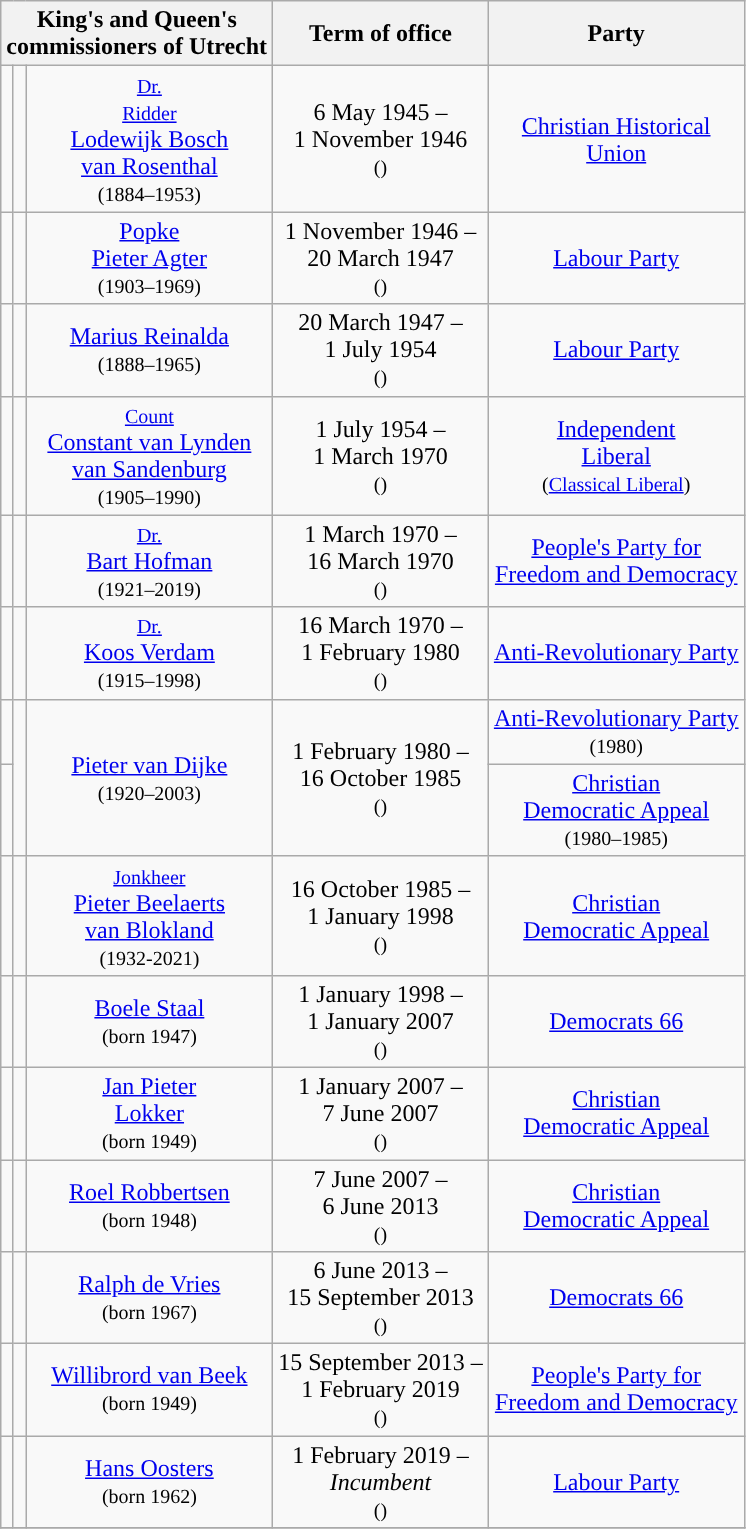<table class="wikitable" style="text-align:center">
<tr>
<th colspan=3>King's and Queen's <br> commissioners of Utrecht</th>
<th>Term of office</th>
<th>Party</th>
</tr>
<tr>
<td style="background:"></td>
<td></td>
<td><small><a href='#'>Dr.</a></small> <br> <small><a href='#'>Ridder</a></small> <br> <a href='#'>Lodewijk Bosch <br> van Rosenthal</a> <br> <small>(1884–1953)</small></td>
<td>6 May 1945 – <br> 1 November 1946 <br> <small>()</small> <br> </td>
<td><a href='#'>Christian Historical <br> Union</a></td>
</tr>
<tr>
<td style="background:"></td>
<td></td>
<td><a href='#'>Popke <br> Pieter Agter</a> <br> <small>(1903–1969)</small></td>
<td>1 November 1946 – <br> 20 March 1947 <br> <small>()</small> <br> </td>
<td><a href='#'>Labour Party</a></td>
</tr>
<tr>
<td style="background:"></td>
<td></td>
<td><a href='#'>Marius Reinalda</a> <br> <small>(1888–1965)</small></td>
<td>20 March 1947 – <br> 1 July 1954 <br> <small>()</small></td>
<td><a href='#'>Labour Party</a></td>
</tr>
<tr>
<td style="background:"></td>
<td></td>
<td><small><a href='#'>Count</a></small> <br> <a href='#'>Constant van Lynden <br> van Sandenburg</a> <br> <small>(1905–1990)</small></td>
<td>1 July 1954 – <br> 1 March 1970 <br> <small>()</small></td>
<td><a href='#'>Independent <br> Liberal</a> <br> <small>(<a href='#'>Classical Liberal</a>)</small></td>
</tr>
<tr>
<td style="background:"></td>
<td></td>
<td><small><a href='#'>Dr.</a></small> <br> <a href='#'>Bart Hofman</a> <br> <small>(1921–2019)</small></td>
<td>1 March 1970 – <br> 16 March 1970 <br> <small>()</small> <br> </td>
<td><a href='#'>People's Party for <br> Freedom and Democracy</a></td>
</tr>
<tr>
<td style="background:"></td>
<td></td>
<td><small><a href='#'>Dr.</a></small> <br> <a href='#'>Koos Verdam</a> <br> <small>(1915–1998)</small></td>
<td>16 March 1970 – <br> 1 February 1980 <br> <small>()</small></td>
<td><a href='#'>Anti-Revolutionary Party</a></td>
</tr>
<tr>
<td style="background:"></td>
<td rowspan=2></td>
<td rowspan=2><a href='#'>Pieter van Dijke</a> <br> <small>(1920–2003)</small></td>
<td rowspan=2>1 February 1980 – <br> 16 October 1985 <br> <small>()</small></td>
<td><a href='#'>Anti-Revolutionary Party</a> <br> <small>(1980)</small></td>
</tr>
<tr>
<td style="background:"></td>
<td><a href='#'>Christian <br> Democratic Appeal</a> <br> <small>(1980–1985)</small></td>
</tr>
<tr>
<td style="background:"></td>
<td></td>
<td><small><a href='#'>Jonkheer</a></small> <br> <a href='#'>Pieter Beelaerts <br> van Blokland</a> <br> <small>(1932-2021)</small></td>
<td>16 October 1985 – <br> 1 January 1998 <br> <small>()</small></td>
<td><a href='#'>Christian <br> Democratic Appeal</a></td>
</tr>
<tr>
<td style="background:"></td>
<td></td>
<td><a href='#'>Boele Staal</a> <br> <small>(born 1947)</small></td>
<td>1 January 1998 – <br> 1 January 2007 <br> <small>()</small></td>
<td><a href='#'>Democrats 66</a></td>
</tr>
<tr>
<td style="background:"></td>
<td></td>
<td><a href='#'>Jan Pieter <br> Lokker</a> <br> <small>(born 1949)</small></td>
<td>1 January 2007 – <br> 7 June 2007 <br> <small>()</small> <br> </td>
<td><a href='#'>Christian <br> Democratic Appeal</a></td>
</tr>
<tr>
<td style="background:"></td>
<td></td>
<td><a href='#'>Roel Robbertsen</a> <br> <small>(born 1948)</small></td>
<td>7 June 2007 – <br> 6 June 2013 <br> <small>()</small> <br> </td>
<td><a href='#'>Christian <br> Democratic Appeal</a></td>
</tr>
<tr>
<td style="background:"></td>
<td></td>
<td><a href='#'>Ralph de Vries</a> <br> <small>(born 1967)</small></td>
<td>6 June 2013 – <br> 15 September 2013 <br> <small>()</small> <br> </td>
<td><a href='#'>Democrats 66</a></td>
</tr>
<tr>
<td style="background:"></td>
<td></td>
<td><a href='#'>Willibrord van Beek</a> <br> <small>(born 1949)</small></td>
<td>15 September 2013 – <br> 1 February 2019 <br> <small>()</small> <br> </td>
<td><a href='#'>People's Party for <br> Freedom and Democracy</a></td>
</tr>
<tr>
<td style="background:"></td>
<td></td>
<td><a href='#'>Hans Oosters</a> <br> <small>(born 1962)</small></td>
<td>1 February 2019 – <br> <em>Incumbent</em> <br> <small>()</small></td>
<td><a href='#'>Labour Party</a></td>
</tr>
<tr>
</tr>
</table>
